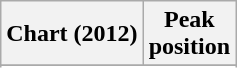<table class="wikitable plainrowheaders sortable" style="text-align:center">
<tr>
<th scope="col">Chart (2012)</th>
<th scope="col">Peak<br>position</th>
</tr>
<tr>
</tr>
<tr>
</tr>
<tr>
</tr>
</table>
